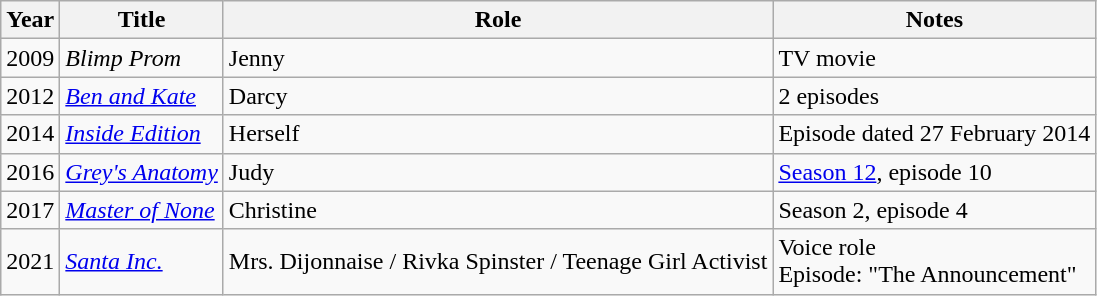<table class="wikitable sortable">
<tr>
<th>Year</th>
<th>Title</th>
<th>Role</th>
<th class="unsortable">Notes</th>
</tr>
<tr>
<td>2009</td>
<td><em>Blimp Prom</em></td>
<td>Jenny</td>
<td>TV movie</td>
</tr>
<tr>
<td>2012</td>
<td><em><a href='#'>Ben and Kate</a></em></td>
<td>Darcy</td>
<td>2 episodes</td>
</tr>
<tr>
<td>2014</td>
<td><em><a href='#'>Inside Edition</a></em></td>
<td>Herself</td>
<td>Episode dated 27 February 2014</td>
</tr>
<tr>
<td>2016</td>
<td><em><a href='#'>Grey's Anatomy</a></em></td>
<td>Judy</td>
<td><a href='#'>Season 12</a>, episode 10</td>
</tr>
<tr>
<td>2017</td>
<td><em><a href='#'>Master of None</a></em></td>
<td>Christine</td>
<td>Season 2, episode 4</td>
</tr>
<tr>
<td>2021</td>
<td><em><a href='#'>Santa Inc.</a></em></td>
<td>Mrs. Dijonnaise / Rivka Spinster / Teenage Girl Activist</td>
<td>Voice role<br>Episode: "The Announcement"</td>
</tr>
</table>
